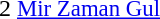<table cellspacing=0 cellpadding=0>
<tr>
<td><div>2 </div></td>
<td style="font-size: 95%"> <a href='#'>Mir Zaman Gul</a></td>
</tr>
</table>
